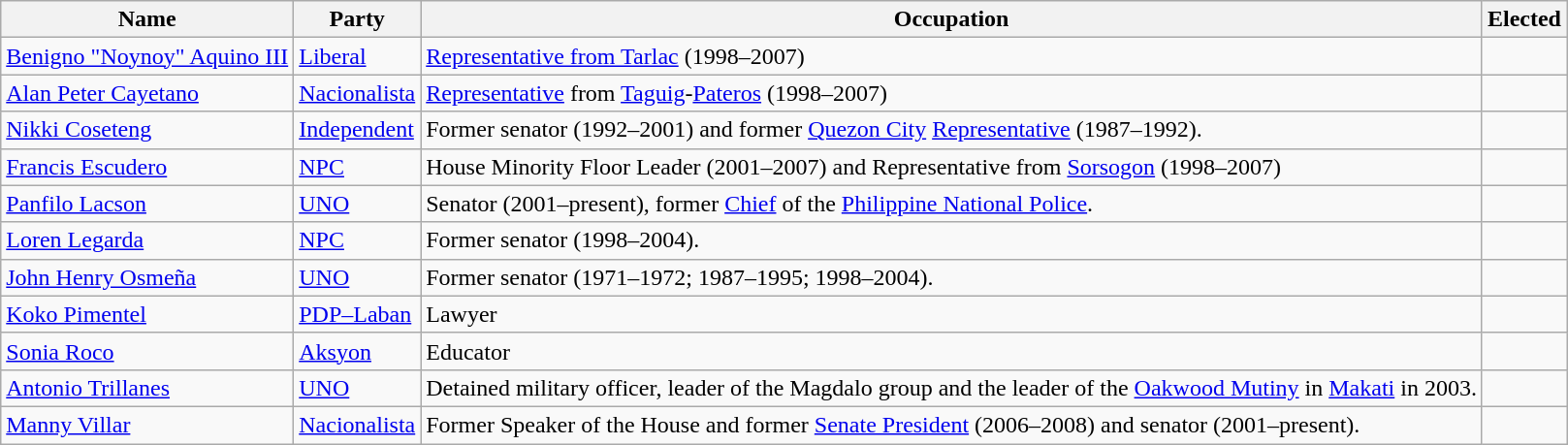<table class="wikitable">
<tr>
<th>Name</th>
<th>Party</th>
<th>Occupation</th>
<th>Elected</th>
</tr>
<tr>
<td><a href='#'>Benigno "Noynoy" Aquino III</a></td>
<td><a href='#'>Liberal</a></td>
<td><a href='#'>Representative from Tarlac</a> (1998–2007)</td>
<td></td>
</tr>
<tr>
<td><a href='#'>Alan Peter Cayetano</a></td>
<td><a href='#'>Nacionalista</a></td>
<td><a href='#'>Representative</a> from <a href='#'>Taguig</a>-<a href='#'>Pateros</a> (1998–2007)</td>
<td></td>
</tr>
<tr>
<td><a href='#'>Nikki Coseteng</a></td>
<td><a href='#'>Independent</a></td>
<td>Former senator (1992–2001) and former <a href='#'>Quezon City</a> <a href='#'>Representative</a> (1987–1992).</td>
<td></td>
</tr>
<tr>
<td><a href='#'>Francis Escudero</a></td>
<td><a href='#'>NPC</a></td>
<td>House Minority Floor Leader (2001–2007) and Representative from <a href='#'>Sorsogon</a> (1998–2007)</td>
<td></td>
</tr>
<tr>
<td><a href='#'>Panfilo Lacson</a></td>
<td><a href='#'>UNO</a></td>
<td>Senator (2001–present), former <a href='#'>Chief</a> of the <a href='#'>Philippine National Police</a>.</td>
<td></td>
</tr>
<tr>
<td><a href='#'>Loren Legarda</a></td>
<td><a href='#'>NPC</a></td>
<td>Former senator (1998–2004).</td>
<td></td>
</tr>
<tr>
<td><a href='#'>John Henry Osmeña</a></td>
<td><a href='#'>UNO</a></td>
<td>Former senator (1971–1972; 1987–1995; 1998–2004).</td>
<td></td>
</tr>
<tr>
<td><a href='#'>Koko Pimentel</a></td>
<td><a href='#'>PDP–Laban</a></td>
<td>Lawyer</td>
<td></td>
</tr>
<tr>
<td><a href='#'>Sonia Roco</a></td>
<td><a href='#'>Aksyon</a></td>
<td>Educator</td>
<td></td>
</tr>
<tr>
<td><a href='#'>Antonio Trillanes</a></td>
<td><a href='#'>UNO</a></td>
<td>Detained military officer, leader of the Magdalo group and the leader of the <a href='#'>Oakwood Mutiny</a> in <a href='#'>Makati</a> in 2003.</td>
<td></td>
</tr>
<tr>
<td><a href='#'>Manny Villar</a></td>
<td><a href='#'>Nacionalista</a></td>
<td>Former Speaker of the House and former <a href='#'>Senate President</a> (2006–2008) and senator (2001–present).</td>
<td></td>
</tr>
</table>
